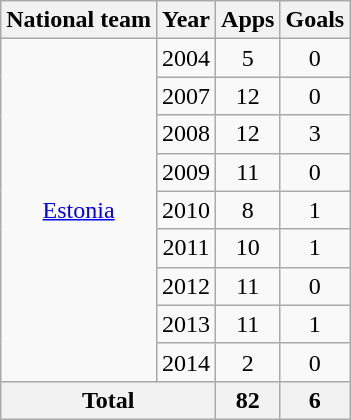<table class="wikitable" style="text-align:center">
<tr>
<th>National team</th>
<th>Year</th>
<th>Apps</th>
<th>Goals</th>
</tr>
<tr>
<td rowspan="9"><a href='#'>Estonia</a></td>
<td>2004</td>
<td>5</td>
<td>0</td>
</tr>
<tr>
<td>2007</td>
<td>12</td>
<td>0</td>
</tr>
<tr>
<td>2008</td>
<td>12</td>
<td>3</td>
</tr>
<tr>
<td>2009</td>
<td>11</td>
<td>0</td>
</tr>
<tr>
<td>2010</td>
<td>8</td>
<td>1</td>
</tr>
<tr>
<td>2011</td>
<td>10</td>
<td>1</td>
</tr>
<tr>
<td>2012</td>
<td>11</td>
<td>0</td>
</tr>
<tr>
<td>2013</td>
<td>11</td>
<td>1</td>
</tr>
<tr>
<td>2014</td>
<td>2</td>
<td>0</td>
</tr>
<tr>
<th colspan="2">Total</th>
<th>82</th>
<th>6</th>
</tr>
</table>
